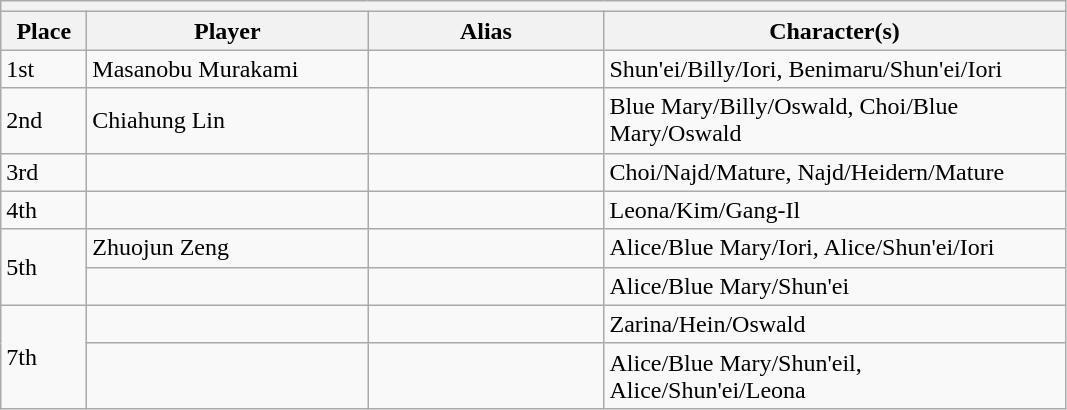<table class="wikitable">
<tr>
<th colspan=5></th>
</tr>
<tr>
<th style="width:50px;">Place</th>
<th style="width:180px;">Player</th>
<th style="width:150px;">Alias</th>
<th style="width:300px;">Character(s)</th>
</tr>
<tr>
<td>1st</td>
<td> Masanobu Murakami</td>
<td></td>
<td>Shun'ei/Billy/Iori, Benimaru/Shun'ei/Iori</td>
</tr>
<tr>
<td>2nd</td>
<td> Chiahung Lin</td>
<td></td>
<td>Blue Mary/Billy/Oswald, Choi/Blue Mary/Oswald</td>
</tr>
<tr>
<td>3rd</td>
<td></td>
<td></td>
<td>Choi/Najd/Mature, Najd/Heidern/Mature</td>
</tr>
<tr>
<td>4th</td>
<td></td>
<td></td>
<td>Leona/Kim/Gang-Il</td>
</tr>
<tr>
<td rowspan=2>5th</td>
<td> Zhuojun Zeng</td>
<td></td>
<td>Alice/Blue Mary/Iori, Alice/Shun'ei/Iori</td>
</tr>
<tr>
<td></td>
<td></td>
<td>Alice/Blue Mary/Shun'ei</td>
</tr>
<tr>
<td rowspan=2>7th</td>
<td></td>
<td></td>
<td>Zarina/Hein/Oswald</td>
</tr>
<tr>
<td></td>
<td></td>
<td>Alice/Blue Mary/Shun'eil, Alice/Shun'ei/Leona</td>
</tr>
</table>
